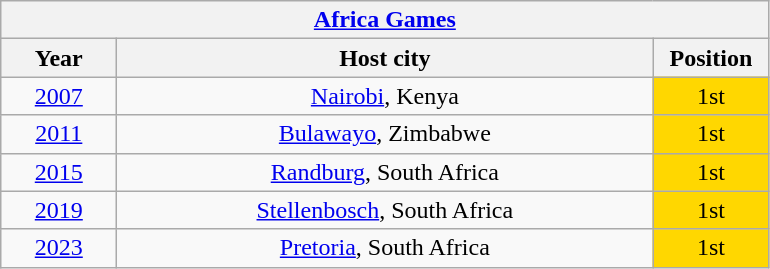<table class="wikitable" style="text-align: center;">
<tr>
<th colspan=3 style="background-color: ;"><a href='#'>Africa Games</a></th>
</tr>
<tr>
<th style="width: 70px;">Year</th>
<th style="width: 350px;">Host city</th>
<th style="width: 70px;">Position</th>
</tr>
<tr>
<td><a href='#'>2007</a></td>
<td>  <a href='#'>Nairobi</a>, Kenya</td>
<td style="background-color: gold">1st</td>
</tr>
<tr>
<td><a href='#'>2011</a></td>
<td> <a href='#'>Bulawayo</a>, Zimbabwe</td>
<td style="background-color: gold">1st</td>
</tr>
<tr>
<td><a href='#'>2015</a></td>
<td> <a href='#'>Randburg</a>, South Africa</td>
<td style="background-color: gold">1st</td>
</tr>
<tr>
<td><a href='#'>2019</a></td>
<td> <a href='#'>Stellenbosch</a>, South Africa</td>
<td style="background-color: gold">1st</td>
</tr>
<tr>
<td><a href='#'>2023</a></td>
<td> <a href='#'>Pretoria</a>, South Africa</td>
<td style="background-color: gold">1st</td>
</tr>
</table>
